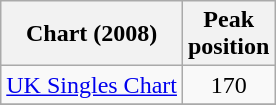<table class="wikitable">
<tr>
<th>Chart (2008)</th>
<th>Peak<br>position</th>
</tr>
<tr>
<td><a href='#'>UK Singles Chart</a></td>
<td align="center">170</td>
</tr>
<tr>
</tr>
</table>
